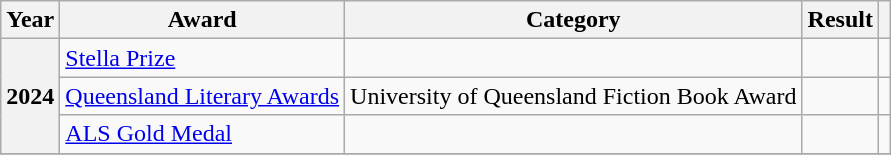<table class="wikitable sortable">
<tr>
<th>Year</th>
<th>Award</th>
<th>Category</th>
<th>Result</th>
<th></th>
</tr>
<tr>
<th rowspan="3">2024</th>
<td><a href='#'>Stella Prize</a></td>
<td></td>
<td></td>
<td></td>
</tr>
<tr>
<td><a href='#'>Queensland Literary Awards</a></td>
<td>University of Queensland Fiction Book Award</td>
<td></td>
<td></td>
</tr>
<tr>
<td><a href='#'>ALS Gold Medal</a></td>
<td></td>
<td></td>
<td></td>
</tr>
<tr>
</tr>
</table>
